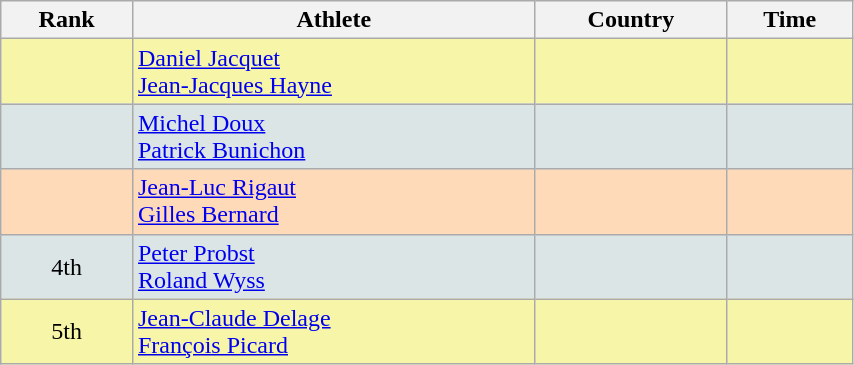<table class="wikitable" width=45% style="font-size:100%; text-align:left;">
<tr>
<th>Rank</th>
<th>Athlete</th>
<th>Country</th>
<th>Time</th>
</tr>
<tr bgcolor="#F7F6A8">
<td align=center></td>
<td><a href='#'>Daniel Jacquet</a><br><a href='#'>Jean-Jacques Hayne</a></td>
<td></td>
<td align="right"></td>
</tr>
<tr bgcolor="#DCE5E5">
<td align=center></td>
<td><a href='#'>Michel Doux</a><br><a href='#'>Patrick Bunichon</a></td>
<td></td>
<td align="right"></td>
</tr>
<tr bgcolor="#FFDAB9">
<td align=center></td>
<td><a href='#'>Jean-Luc Rigaut</a><br><a href='#'>Gilles Bernard</a></td>
<td></td>
<td align="right"></td>
</tr>
<tr bgcolor="#DCE5E5">
<td align=center>4th</td>
<td><a href='#'>Peter Probst</a><br><a href='#'>Roland Wyss</a></td>
<td></td>
<td align="right"></td>
</tr>
<tr bgcolor="#F7F6A8">
<td align=center>5th</td>
<td><a href='#'>Jean-Claude Delage</a><br><a href='#'>François Picard</a></td>
<td></td>
<td align="right"></td>
</tr>
</table>
